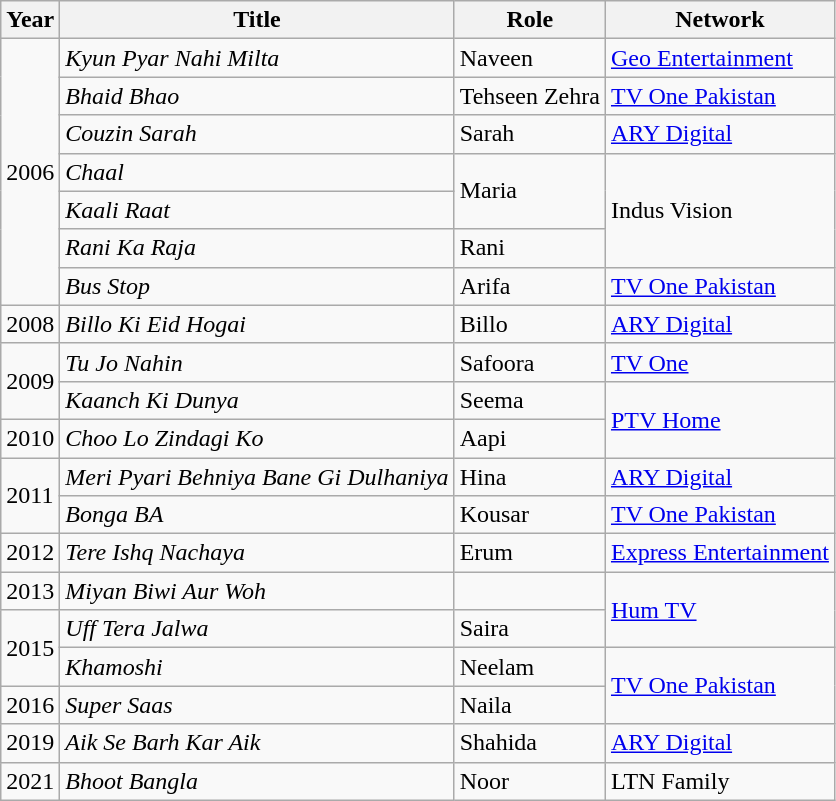<table class="wikitable">
<tr>
<th>Year</th>
<th>Title</th>
<th>Role</th>
<th>Network</th>
</tr>
<tr>
<td rowspan="7">2006</td>
<td><em>Kyun Pyar Nahi Milta</em></td>
<td>Naveen</td>
<td><a href='#'>Geo Entertainment</a></td>
</tr>
<tr>
<td><em>Bhaid Bhao</em></td>
<td>Tehseen Zehra</td>
<td><a href='#'>TV One Pakistan</a></td>
</tr>
<tr>
<td><em>Couzin Sarah</em></td>
<td>Sarah</td>
<td><a href='#'>ARY Digital</a></td>
</tr>
<tr>
<td><em>Chaal</em></td>
<td rowspan="2">Maria</td>
<td rowspan="3">Indus Vision</td>
</tr>
<tr>
<td><em>Kaali Raat</em></td>
</tr>
<tr>
<td><em>Rani Ka Raja</em></td>
<td>Rani</td>
</tr>
<tr>
<td><em>Bus Stop</em></td>
<td>Arifa</td>
<td><a href='#'>TV One Pakistan</a></td>
</tr>
<tr>
<td>2008</td>
<td><em>Billo Ki Eid Hogai</em></td>
<td>Billo</td>
<td><a href='#'>ARY Digital</a></td>
</tr>
<tr>
<td rowspan="2">2009</td>
<td><em>Tu Jo Nahin</em></td>
<td>Safoora</td>
<td><a href='#'>TV One</a></td>
</tr>
<tr>
<td><em>Kaanch Ki Dunya</em></td>
<td>Seema</td>
<td rowspan="2"><a href='#'>PTV Home</a></td>
</tr>
<tr>
<td>2010</td>
<td><em>Choo Lo Zindagi Ko</em></td>
<td>Aapi</td>
</tr>
<tr>
<td rowspan="2">2011</td>
<td><em>Meri Pyari Behniya Bane Gi Dulhaniya</em></td>
<td>Hina</td>
<td><a href='#'>ARY Digital</a></td>
</tr>
<tr>
<td><em>Bonga BA</em></td>
<td>Kousar</td>
<td><a href='#'>TV One Pakistan</a></td>
</tr>
<tr>
<td>2012</td>
<td><em>Tere Ishq Nachaya</em></td>
<td>Erum</td>
<td><a href='#'>Express Entertainment</a></td>
</tr>
<tr>
<td>2013</td>
<td><em>Miyan Biwi Aur Woh</em></td>
<td></td>
<td rowspan="2"><a href='#'>Hum TV</a></td>
</tr>
<tr>
<td rowspan="2">2015</td>
<td><em>Uff Tera Jalwa</em></td>
<td>Saira</td>
</tr>
<tr>
<td><em>Khamoshi</em></td>
<td>Neelam</td>
<td rowspan="2"><a href='#'>TV One Pakistan</a></td>
</tr>
<tr>
<td>2016</td>
<td><em>Super Saas</em></td>
<td>Naila</td>
</tr>
<tr>
<td>2019</td>
<td><em>Aik Se Barh Kar Aik</em></td>
<td>Shahida</td>
<td><a href='#'>ARY Digital</a></td>
</tr>
<tr>
<td>2021</td>
<td><em>Bhoot Bangla</em></td>
<td>Noor</td>
<td>LTN Family</td>
</tr>
</table>
